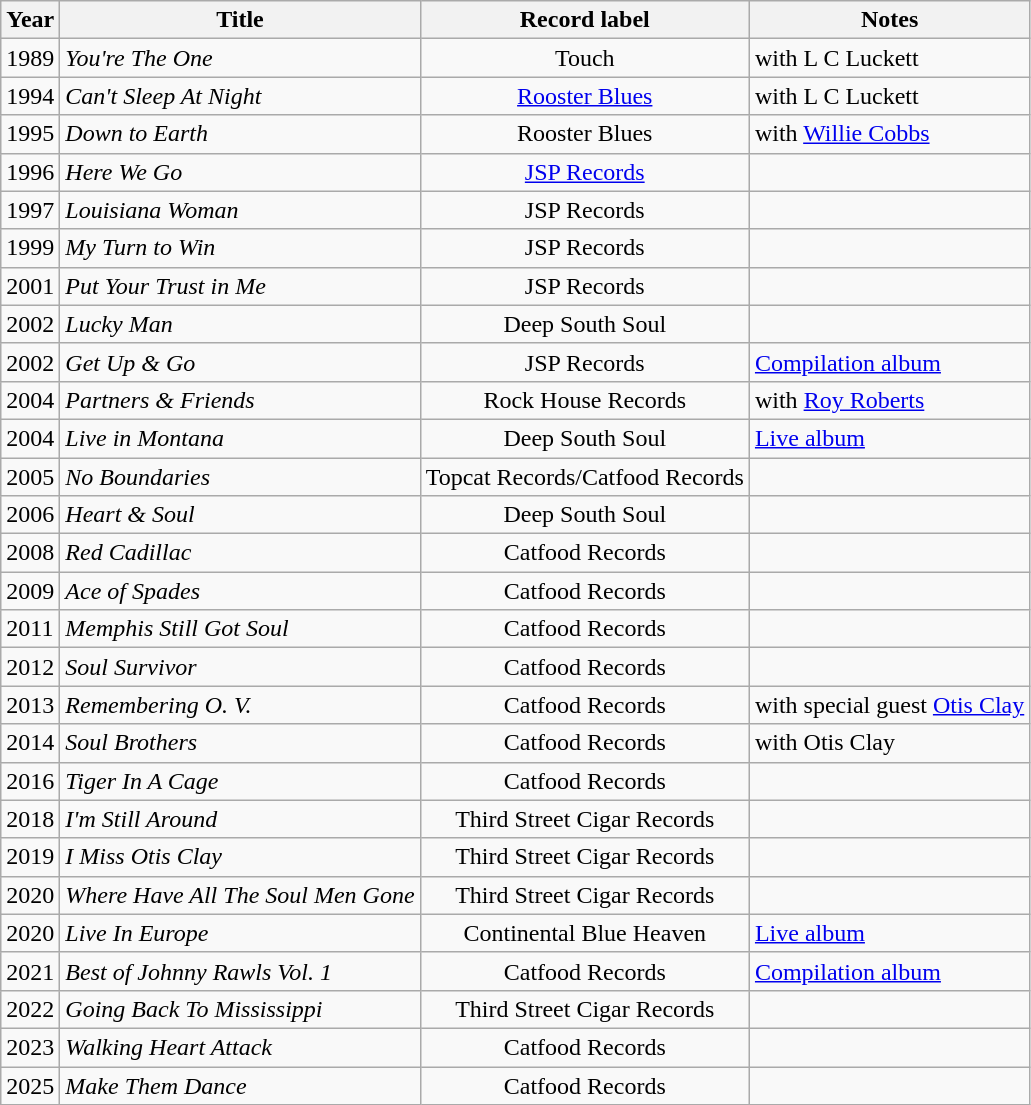<table class="wikitable sortable">
<tr>
<th>Year</th>
<th>Title</th>
<th>Record label</th>
<th>Notes</th>
</tr>
<tr>
<td>1989</td>
<td><em>You're The One</em></td>
<td style="text-align:center;">Touch</td>
<td>with L C Luckett</td>
</tr>
<tr>
<td>1994</td>
<td><em>Can't Sleep At Night</em></td>
<td style="text-align:center;"><a href='#'>Rooster Blues</a></td>
<td>with L C Luckett</td>
</tr>
<tr>
<td>1995</td>
<td><em>Down to Earth</em></td>
<td style="text-align:center;">Rooster Blues</td>
<td>with <a href='#'>Willie Cobbs</a></td>
</tr>
<tr>
<td>1996</td>
<td><em>Here We Go</em></td>
<td style="text-align:center;"><a href='#'>JSP Records</a></td>
<td></td>
</tr>
<tr>
<td>1997</td>
<td><em>Louisiana Woman</em></td>
<td style="text-align:center;">JSP Records</td>
<td></td>
</tr>
<tr>
<td>1999</td>
<td><em>My Turn to Win</em></td>
<td style="text-align:center;">JSP Records</td>
<td></td>
</tr>
<tr>
<td>2001</td>
<td><em>Put Your Trust in Me</em></td>
<td style="text-align:center;">JSP Records</td>
<td></td>
</tr>
<tr>
<td>2002</td>
<td><em>Lucky Man</em></td>
<td style="text-align:center;">Deep South Soul</td>
<td></td>
</tr>
<tr>
<td>2002</td>
<td><em>Get Up & Go</em></td>
<td style="text-align:center;">JSP Records</td>
<td><a href='#'>Compilation album</a></td>
</tr>
<tr>
<td>2004</td>
<td><em>Partners & Friends</em></td>
<td style="text-align:center;">Rock House Records</td>
<td>with <a href='#'>Roy Roberts</a></td>
</tr>
<tr>
<td>2004</td>
<td><em>Live in Montana</em></td>
<td style="text-align:center;">Deep South Soul</td>
<td><a href='#'>Live album</a></td>
</tr>
<tr>
<td>2005</td>
<td><em>No Boundaries</em></td>
<td style="text-align:center;">Topcat Records/Catfood Records</td>
<td></td>
</tr>
<tr>
<td>2006</td>
<td><em>Heart & Soul</em></td>
<td style="text-align:center;">Deep South Soul</td>
<td></td>
</tr>
<tr>
<td>2008</td>
<td><em>Red Cadillac</em></td>
<td style="text-align:center;">Catfood Records</td>
<td></td>
</tr>
<tr>
<td>2009</td>
<td><em>Ace of Spades</em></td>
<td style="text-align:center;">Catfood Records</td>
<td></td>
</tr>
<tr>
<td>2011</td>
<td><em>Memphis Still Got Soul</em></td>
<td style="text-align:center;">Catfood Records</td>
<td></td>
</tr>
<tr>
<td>2012</td>
<td><em>Soul Survivor</em></td>
<td style="text-align:center;">Catfood Records</td>
<td></td>
</tr>
<tr>
<td>2013</td>
<td><em>Remembering O. V.</em></td>
<td style="text-align:center;">Catfood Records</td>
<td>with special guest <a href='#'>Otis Clay</a></td>
</tr>
<tr>
<td>2014</td>
<td><em>Soul Brothers</em></td>
<td style="text-align:center;">Catfood Records</td>
<td>with Otis Clay</td>
</tr>
<tr>
<td>2016</td>
<td><em>Tiger In A Cage</em></td>
<td style="text-align:center;">Catfood Records</td>
<td></td>
</tr>
<tr>
<td>2018</td>
<td><em>I'm Still Around</em></td>
<td style="text-align:center;">Third Street Cigar Records</td>
<td></td>
</tr>
<tr>
<td>2019</td>
<td><em>I Miss Otis Clay</em></td>
<td style="text-align:center;">Third Street Cigar Records</td>
<td></td>
</tr>
<tr>
<td>2020</td>
<td><em>Where Have All The Soul Men Gone</em></td>
<td style="text-align:center;">Third Street Cigar Records</td>
<td></td>
</tr>
<tr>
<td>2020</td>
<td><em>Live In Europe</em></td>
<td style="text-align:center;">Continental Blue Heaven</td>
<td><a href='#'>Live album</a></td>
</tr>
<tr>
<td>2021</td>
<td><em>Best of Johnny Rawls Vol. 1</em></td>
<td style="text-align:center;">Catfood Records</td>
<td><a href='#'>Compilation album</a></td>
</tr>
<tr>
<td>2022</td>
<td><em>Going Back To Mississippi</em></td>
<td style="text-align:center;">Third Street Cigar Records</td>
<td></td>
</tr>
<tr>
<td>2023</td>
<td><em>Walking Heart Attack</em></td>
<td style="text-align:center;">Catfood Records</td>
<td></td>
</tr>
<tr>
<td>2025</td>
<td><em>Make Them Dance</em></td>
<td style="text-align:center;">Catfood Records</td>
<td></td>
</tr>
</table>
